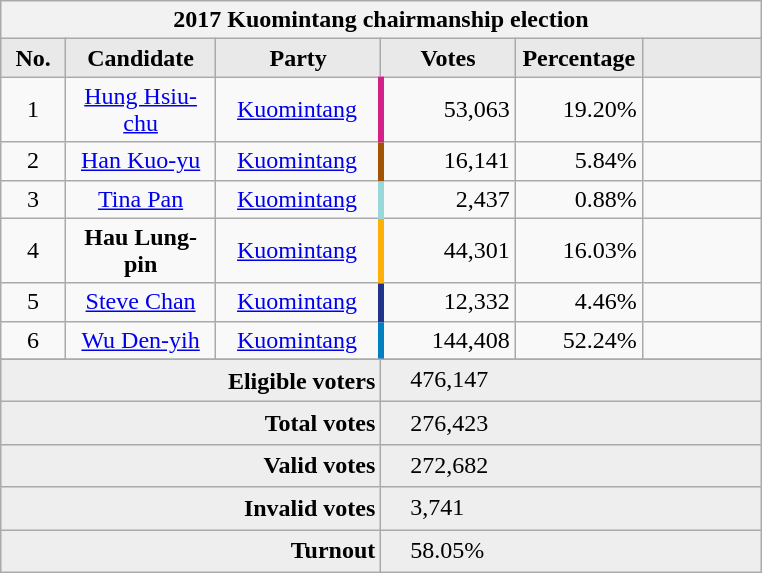<table class="wikitable sortable" style="margin:auto; text-align:center">
<tr>
<th colspan="7" width=500px>2017 Kuomintang chairmanship election</th>
</tr>
<tr>
<th style="background-color:#E9E9E9;text-align:center;" width="35">No.</th>
<th style="background-color:#E9E9E9;text-align:center;" width="90">Candidate</th>
<th style="background-color:#E9E9E9;text-align:center;" width="100">Party</th>
<th style="background-color:#E9E9E9;text-align:center;" width="80">Votes</th>
<th style="background-color:#E9E9E9;text-align:center;" width="70">Percentage</th>
<th style="background-color:#E9E9E9;text-align:center;" width="70"></th>
</tr>
<tr>
<td>1</td>
<td style="text-align:center;"><a href='#'>Hung Hsiu-chu</a></td>
<td><a href='#'>Kuomintang</a></td>
<td style="border-left:4px solid #D42187;" align="right">53,063</td>
<td align="right">19.20%</td>
<td align="center"></td>
</tr>
<tr>
<td>2</td>
<td style="text-align:center;"><a href='#'>Han Kuo-yu</a></td>
<td><a href='#'>Kuomintang</a></td>
<td style="border-left:4px solid #A25306;" align="right">16,141</td>
<td align="right">5.84%</td>
<td align="center"></td>
</tr>
<tr>
<td>3</td>
<td style="text-align:center;"><a href='#'>Tina Pan</a></td>
<td><a href='#'>Kuomintang</a></td>
<td style="border-left:4px solid #99D8D8;" align="right">2,437</td>
<td align="right">0.88%</td>
<td align="center"></td>
</tr>
<tr>
<td>4</td>
<td style="text-align:center;"><strong>Hau Lung-pin</strong></td>
<td><a href='#'>Kuomintang</a></td>
<td style="border-left:4px solid #FEB008;" align="right">44,301</td>
<td align="right">16.03%</td>
<td align="center"></td>
</tr>
<tr>
<td>5</td>
<td style="text-align:center;"><a href='#'>Steve Chan</a></td>
<td><a href='#'>Kuomintang</a></td>
<td style="border-left:4px solid #1F338C;" align="right">12,332</td>
<td align="right">4.46%</td>
<td align="center"></td>
</tr>
<tr>
<td>6</td>
<td style="text-align:center;"><a href='#'>Wu Den-yih</a></td>
<td><a href='#'>Kuomintang</a></td>
<td style="border-left:4px solid #0080C0;" align="right">144,408</td>
<td align="right">52.24%</td>
<td align="center"></td>
</tr>
<tr>
</tr>
<tr bgcolor=EEEEEE class="sortbottom">
<td colspan="3" style="text-align: right"><strong>Eligible voters</strong></td>
<td colspan="3" align="left">　476,147</td>
</tr>
<tr bgcolor=EEEEEE class="sortbottom">
<td colspan="3" style="text-align: right"><strong>Total votes</strong></td>
<td colspan="3" align="left">　276,423</td>
</tr>
<tr bgcolor=EEEEEE class="sortbottom">
<td colspan="3" style="text-align: right"><strong>Valid votes</strong></td>
<td colspan="3" align="left">　272,682</td>
</tr>
<tr bgcolor=EEEEEE class="sortbottom">
<td colspan="3" style="text-align: right"><strong>Invalid votes</strong></td>
<td colspan="3" align="left">　3,741</td>
</tr>
<tr bgcolor=EEEEEE class="sortbottom">
<td colspan="3" style="text-align: right"><strong>Turnout</strong></td>
<td colspan="3" align="left">　58.05%</td>
</tr>
</table>
